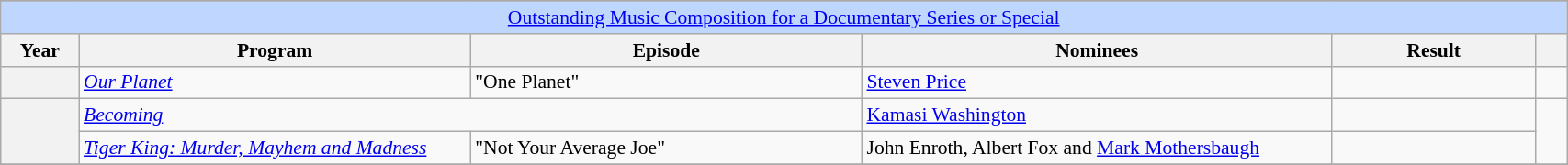<table class="wikitable plainrowheaders" style="font-size: 90%" width=90%>
<tr>
</tr>
<tr ---- bgcolor="#bfd7ff">
<td colspan=6 align=center><a href='#'>Outstanding Music Composition for a Documentary Series or Special</a></td>
</tr>
<tr ---- bgcolor="#ebf5ff">
<th width="5%">Year</th>
<th width="25%">Program</th>
<th width="25%">Episode</th>
<th width="30%">Nominees</th>
<th width="13%">Result</th>
<th width="5%"></th>
</tr>
<tr>
<th scope=row></th>
<td><em><a href='#'>Our Planet</a></em></td>
<td>"One Planet"</td>
<td><a href='#'>Steven Price</a></td>
<td></td>
<td></td>
</tr>
<tr>
<th rowspan="2" scope=row></th>
<td colspan="2"><em><a href='#'>Becoming</a></em></td>
<td><a href='#'>Kamasi Washington</a></td>
<td></td>
<td rowspan="2"></td>
</tr>
<tr>
<td><em><a href='#'>Tiger King: Murder, Mayhem and Madness</a></em></td>
<td>"Not Your Average Joe"</td>
<td>John Enroth, Albert Fox and <a href='#'>Mark Mothersbaugh</a></td>
<td></td>
</tr>
<tr>
</tr>
</table>
